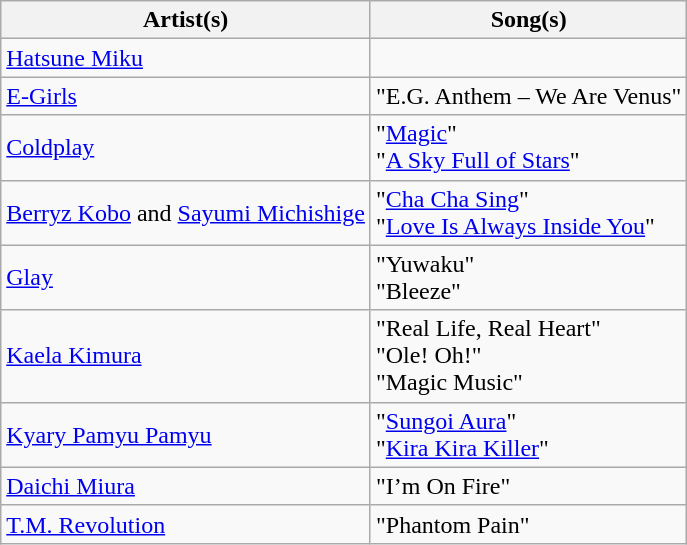<table class="wikitable plainrowheaders">
<tr>
<th scope="col">Artist(s)</th>
<th scope="col">Song(s)</th>
</tr>
<tr>
<td><a href='#'>Hatsune Miku</a></td>
<td></td>
</tr>
<tr>
<td><a href='#'>E-Girls</a></td>
<td>"E.G. Anthem – We Are Venus"</td>
</tr>
<tr>
<td><a href='#'>Coldplay</a></td>
<td>"<a href='#'>Magic</a>"<br>"<a href='#'>A Sky Full of Stars</a>"</td>
</tr>
<tr>
<td><a href='#'>Berryz Kobo</a> and <a href='#'>Sayumi Michishige</a></td>
<td>"<a href='#'>Cha Cha Sing</a>"<br>"<a href='#'>Love Is Always Inside You</a>"</td>
</tr>
<tr>
<td><a href='#'>Glay</a></td>
<td>"Yuwaku"<br>"Bleeze"</td>
</tr>
<tr>
<td><a href='#'>Kaela Kimura</a></td>
<td>"Real Life, Real Heart"<br>"Ole! Oh!"<br>"Magic Music"</td>
</tr>
<tr>
<td><a href='#'>Kyary Pamyu Pamyu</a></td>
<td>"<a href='#'>Sungoi Aura</a>"<br>"<a href='#'>Kira Kira Killer</a>"</td>
</tr>
<tr>
<td><a href='#'>Daichi Miura</a></td>
<td>"I’m On Fire"</td>
</tr>
<tr>
<td><a href='#'>T.M. Revolution</a></td>
<td>"Phantom Pain"</td>
</tr>
</table>
